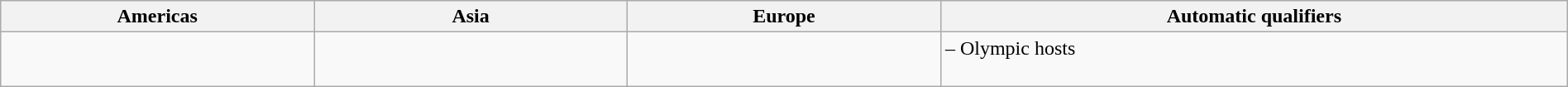<table class=wikitable width=100% valign=top>
<tr>
<th width=13%>Americas</th>
<th width=13%>Asia</th>
<th width=13%>Europe</th>
<th width=26%>Automatic qualifiers</th>
</tr>
<tr valign=top>
<td><br><br></td>
<td></td>
<td><br><br></td>
<td> – Olympic hosts</td>
</tr>
</table>
